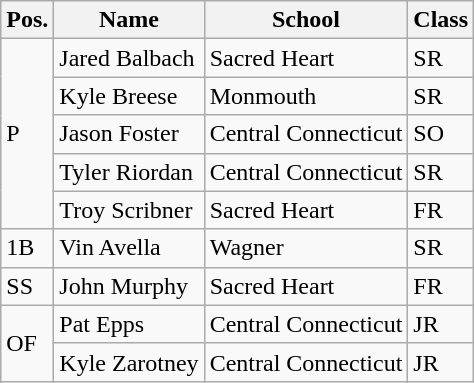<table class=wikitable>
<tr>
<th>Pos.</th>
<th>Name</th>
<th>School</th>
<th>Class</th>
</tr>
<tr>
<td rowspan=5>P</td>
<td>Jared Balbach</td>
<td>Sacred Heart</td>
<td>SR</td>
</tr>
<tr>
<td>Kyle Breese</td>
<td>Monmouth</td>
<td>SR</td>
</tr>
<tr>
<td>Jason Foster</td>
<td>Central Connecticut</td>
<td>SO</td>
</tr>
<tr>
<td>Tyler Riordan</td>
<td>Central Connecticut</td>
<td>SR</td>
</tr>
<tr>
<td>Troy Scribner</td>
<td>Sacred Heart</td>
<td>FR</td>
</tr>
<tr>
<td>1B</td>
<td>Vin Avella</td>
<td>Wagner</td>
<td>SR</td>
</tr>
<tr>
<td>SS</td>
<td>John Murphy</td>
<td>Sacred Heart</td>
<td>FR</td>
</tr>
<tr>
<td rowspan=2>OF</td>
<td>Pat Epps</td>
<td>Central Connecticut</td>
<td>JR</td>
</tr>
<tr>
<td>Kyle Zarotney</td>
<td>Central Connecticut</td>
<td>JR</td>
</tr>
</table>
